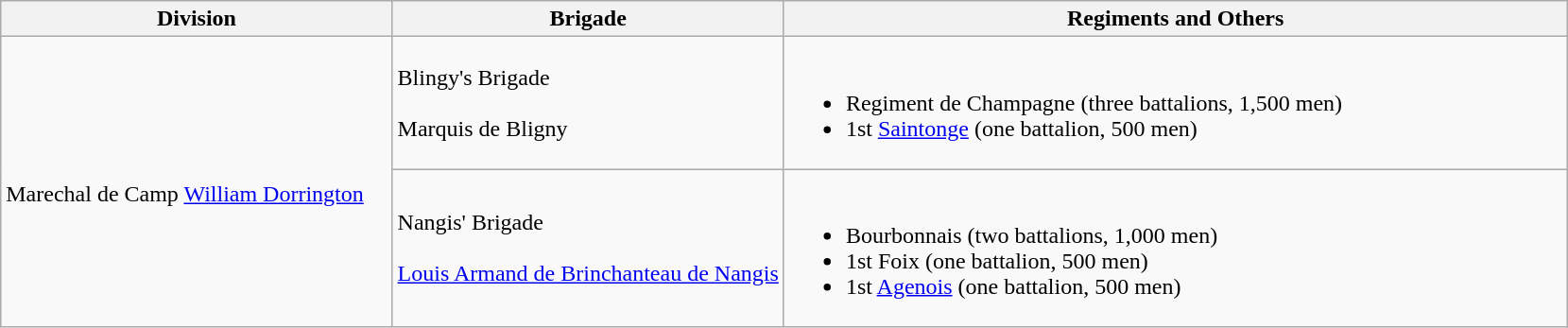<table class="wikitable">
<tr>
<th width=25%>Division</th>
<th width=25%>Brigade</th>
<th>Regiments and Others</th>
</tr>
<tr>
<td rowspan=2><br>Marechal de Camp <a href='#'>William Dorrington</a></td>
<td>Blingy's Brigade<br><br>
Marquis de Bligny</td>
<td><br><ul><li>Regiment de Champagne (three battalions, 1,500 men)</li><li>1st <a href='#'>Saintonge</a> (one battalion, 500 men)</li></ul></td>
</tr>
<tr>
<td>Nangis' Brigade<br><br>
<a href='#'>Louis Armand de Brinchanteau de Nangis</a></td>
<td><br><ul><li>Bourbonnais (two battalions, 1,000 men)</li><li>1st Foix (one battalion, 500 men)</li><li>1st <a href='#'>Agenois</a> (one battalion, 500 men)</li></ul></td>
</tr>
</table>
